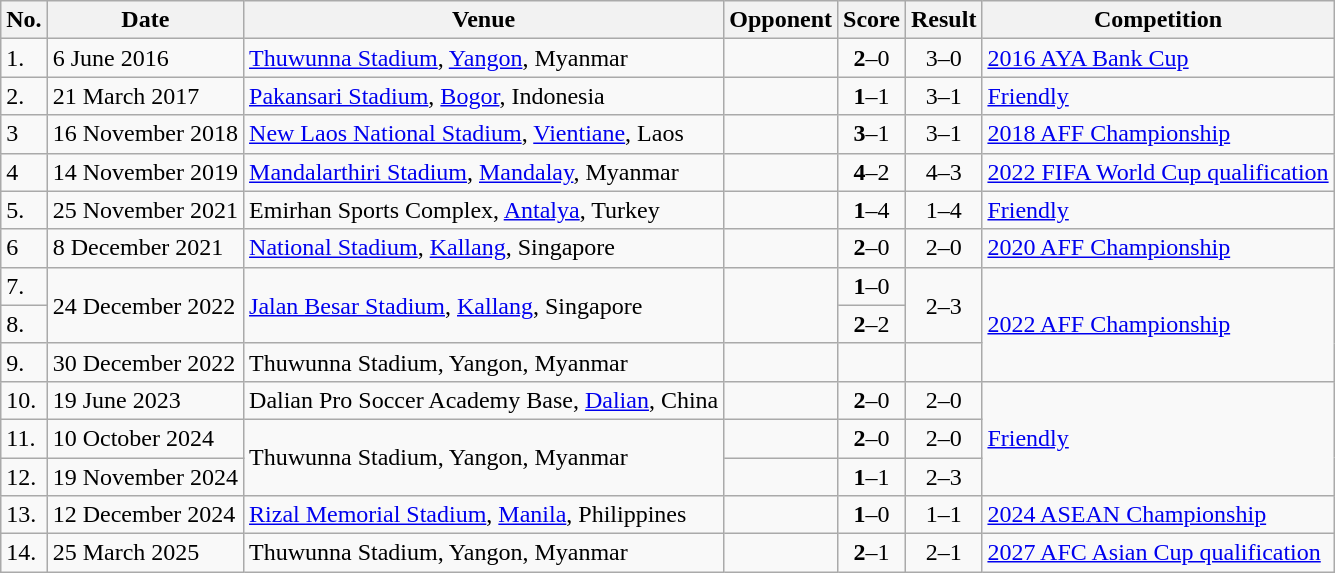<table class="wikitable sortable" style=>
<tr>
<th>No.</th>
<th>Date</th>
<th>Venue</th>
<th>Opponent</th>
<th>Score</th>
<th>Result</th>
<th>Competition</th>
</tr>
<tr>
<td>1.</td>
<td>6 June 2016</td>
<td><a href='#'>Thuwunna Stadium</a>, <a href='#'>Yangon</a>, Myanmar</td>
<td></td>
<td align=center><strong>2</strong>–0</td>
<td align=center>3–0</td>
<td><a href='#'>2016 AYA Bank Cup</a></td>
</tr>
<tr>
<td>2.</td>
<td>21 March 2017</td>
<td><a href='#'>Pakansari Stadium</a>, <a href='#'>Bogor</a>, Indonesia</td>
<td></td>
<td align=center><strong>1</strong>–1</td>
<td align=center>3–1</td>
<td><a href='#'>Friendly</a></td>
</tr>
<tr>
<td>3</td>
<td>16 November 2018</td>
<td><a href='#'>New Laos National Stadium</a>, <a href='#'>Vientiane</a>, Laos</td>
<td></td>
<td align=center><strong>3</strong>–1</td>
<td align=center>3–1</td>
<td><a href='#'>2018 AFF Championship</a></td>
</tr>
<tr>
<td>4</td>
<td>14 November 2019</td>
<td><a href='#'>Mandalarthiri Stadium</a>, <a href='#'>Mandalay</a>, Myanmar</td>
<td></td>
<td align=center><strong>4</strong>–2</td>
<td align=center>4–3</td>
<td><a href='#'>2022 FIFA World Cup qualification</a></td>
</tr>
<tr>
<td>5.</td>
<td>25 November 2021</td>
<td>Emirhan Sports Complex, <a href='#'>Antalya</a>, Turkey</td>
<td></td>
<td align=center><strong>1</strong>–4</td>
<td align=center>1–4</td>
<td><a href='#'>Friendly</a></td>
</tr>
<tr>
<td>6</td>
<td>8 December 2021</td>
<td><a href='#'>National Stadium</a>, <a href='#'>Kallang</a>, Singapore</td>
<td></td>
<td align=center><strong>2</strong>–0</td>
<td align=center>2–0</td>
<td><a href='#'>2020 AFF Championship</a></td>
</tr>
<tr>
<td>7.</td>
<td rowspan=2>24 December 2022</td>
<td rowspan=2><a href='#'>Jalan Besar Stadium</a>, <a href='#'>Kallang</a>, Singapore</td>
<td rowspan=2></td>
<td align=center><strong>1</strong>–0</td>
<td rowspan=2 align=center>2–3</td>
<td rowspan=3><a href='#'>2022 AFF Championship</a></td>
</tr>
<tr>
<td>8.</td>
<td align=center><strong>2</strong>–2</td>
</tr>
<tr>
<td>9.</td>
<td>30 December 2022</td>
<td>Thuwunna Stadium, Yangon, Myanmar</td>
<td></td>
<td></td>
<td></td>
</tr>
<tr>
<td>10.</td>
<td>19 June 2023</td>
<td>Dalian Pro Soccer Academy Base, <a href='#'>Dalian</a>, China</td>
<td></td>
<td align=center><strong>2</strong>–0</td>
<td align=center>2–0</td>
<td rowspan=3><a href='#'>Friendly</a></td>
</tr>
<tr>
<td>11.</td>
<td>10 October 2024</td>
<td rowspan=2>Thuwunna Stadium, Yangon, Myanmar</td>
<td></td>
<td align=center><strong>2</strong>–0</td>
<td align=center>2–0</td>
</tr>
<tr>
<td>12.</td>
<td>19 November 2024</td>
<td></td>
<td align=center><strong>1</strong>–1</td>
<td align=center>2–3</td>
</tr>
<tr>
<td>13.</td>
<td>12 December 2024</td>
<td><a href='#'>Rizal Memorial Stadium</a>, <a href='#'>Manila</a>, Philippines</td>
<td></td>
<td align=center><strong>1</strong>–0</td>
<td align=center>1–1</td>
<td><a href='#'>2024 ASEAN Championship</a></td>
</tr>
<tr>
<td>14.</td>
<td>25 March 2025</td>
<td>Thuwunna Stadium, Yangon, Myanmar</td>
<td></td>
<td align=center><strong>2</strong>–1</td>
<td align=center>2–1</td>
<td><a href='#'>2027 AFC Asian Cup qualification</a></td>
</tr>
</table>
